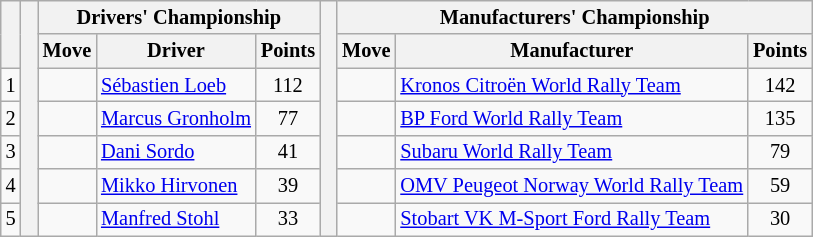<table class="wikitable" style="font-size:85%;">
<tr>
<th rowspan="2"></th>
<th rowspan="7" style="width:5px;"></th>
<th colspan="3">Drivers' Championship</th>
<th rowspan="7" style="width:5px;"></th>
<th colspan="3" nowrap>Manufacturers' Championship</th>
</tr>
<tr>
<th>Move</th>
<th>Driver</th>
<th>Points</th>
<th>Move</th>
<th>Manufacturer</th>
<th>Points</th>
</tr>
<tr>
<td align="center">1</td>
<td align="center"></td>
<td> <a href='#'>Sébastien Loeb</a></td>
<td align="center">112</td>
<td align="center"></td>
<td> <a href='#'>Kronos Citroën World Rally Team</a></td>
<td align="center">142</td>
</tr>
<tr>
<td align="center">2</td>
<td align="center"></td>
<td> <a href='#'>Marcus Gronholm</a></td>
<td align="center">77</td>
<td align="center"></td>
<td> <a href='#'>BP Ford World Rally Team</a></td>
<td align="center">135</td>
</tr>
<tr>
<td align="center">3</td>
<td align="center"></td>
<td> <a href='#'>Dani Sordo</a></td>
<td align="center">41</td>
<td align="center"></td>
<td> <a href='#'>Subaru World Rally Team</a></td>
<td align="center">79</td>
</tr>
<tr>
<td align="center">4</td>
<td align="center"></td>
<td> <a href='#'>Mikko Hirvonen</a></td>
<td align="center">39</td>
<td align="center"></td>
<td> <a href='#'>OMV Peugeot Norway World Rally Team</a></td>
<td align="center">59</td>
</tr>
<tr>
<td align="center">5</td>
<td align="center"></td>
<td> <a href='#'>Manfred Stohl</a></td>
<td align="center">33</td>
<td align="center"></td>
<td> <a href='#'>Stobart VK M-Sport Ford Rally Team</a></td>
<td align="center">30</td>
</tr>
</table>
